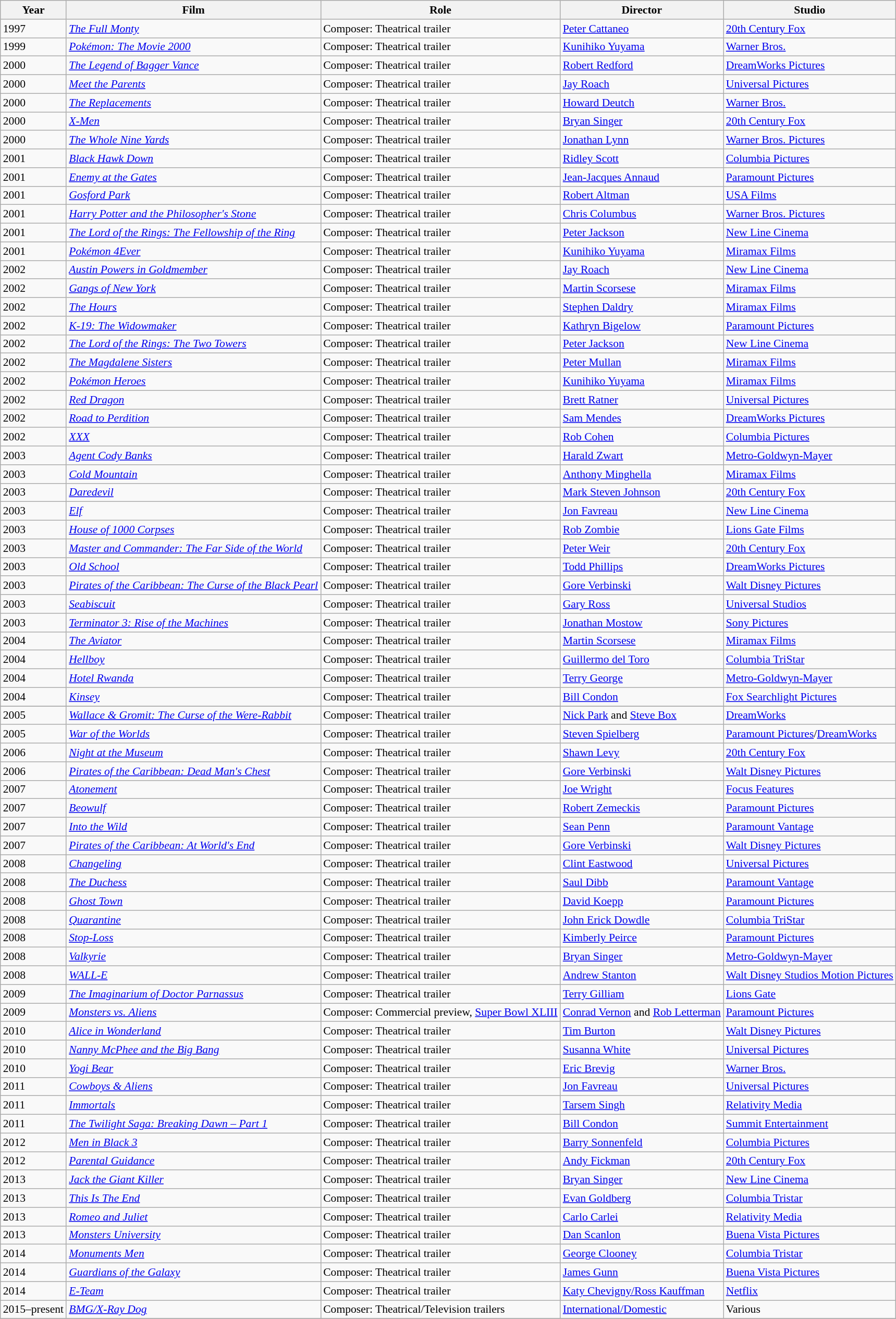<table class="wikitable plainrowheaders sortable" style="font-size: 90%;">
<tr>
<th>Year</th>
<th>Film</th>
<th>Role</th>
<th>Director</th>
<th>Studio</th>
</tr>
<tr>
<td>1997</td>
<td><em><a href='#'>The Full Monty</a></em></td>
<td>Composer: Theatrical trailer</td>
<td><a href='#'>Peter Cattaneo</a></td>
<td><a href='#'>20th Century Fox</a></td>
</tr>
<tr>
<td>1999</td>
<td><em><a href='#'>Pokémon: The Movie 2000</a></em></td>
<td>Composer: Theatrical trailer</td>
<td><a href='#'>Kunihiko Yuyama</a></td>
<td><a href='#'>Warner Bros.</a></td>
</tr>
<tr>
<td>2000</td>
<td><em><a href='#'>The Legend of Bagger Vance</a></em></td>
<td>Composer: Theatrical trailer</td>
<td><a href='#'>Robert Redford</a></td>
<td><a href='#'>DreamWorks Pictures</a></td>
</tr>
<tr>
<td>2000</td>
<td><em><a href='#'>Meet the Parents</a></em></td>
<td>Composer: Theatrical trailer</td>
<td><a href='#'>Jay Roach</a></td>
<td><a href='#'>Universal Pictures</a></td>
</tr>
<tr>
<td>2000</td>
<td><em><a href='#'>The Replacements</a></em></td>
<td>Composer: Theatrical trailer</td>
<td><a href='#'>Howard Deutch</a></td>
<td><a href='#'>Warner Bros.</a></td>
</tr>
<tr>
<td>2000</td>
<td><em><a href='#'>X-Men</a></em></td>
<td>Composer: Theatrical trailer</td>
<td><a href='#'>Bryan Singer</a></td>
<td><a href='#'>20th Century Fox</a></td>
</tr>
<tr>
<td>2000</td>
<td><em><a href='#'>The Whole Nine Yards</a></em></td>
<td>Composer: Theatrical trailer</td>
<td><a href='#'>Jonathan Lynn</a></td>
<td><a href='#'>Warner Bros. Pictures</a></td>
</tr>
<tr>
<td>2001</td>
<td><em><a href='#'>Black Hawk Down</a></em></td>
<td>Composer: Theatrical trailer</td>
<td><a href='#'>Ridley Scott</a></td>
<td><a href='#'>Columbia Pictures</a></td>
</tr>
<tr>
<td>2001</td>
<td><em><a href='#'>Enemy at the Gates</a></em></td>
<td>Composer: Theatrical trailer</td>
<td><a href='#'>Jean-Jacques Annaud</a></td>
<td><a href='#'>Paramount Pictures</a></td>
</tr>
<tr>
<td>2001</td>
<td><em><a href='#'>Gosford Park</a></em></td>
<td>Composer: Theatrical trailer</td>
<td><a href='#'>Robert Altman</a></td>
<td><a href='#'>USA Films</a></td>
</tr>
<tr>
<td>2001</td>
<td><em><a href='#'>Harry Potter and the Philosopher's Stone</a></em></td>
<td>Composer: Theatrical trailer</td>
<td><a href='#'>Chris Columbus</a></td>
<td><a href='#'>Warner Bros. Pictures</a></td>
</tr>
<tr>
<td>2001</td>
<td><em><a href='#'>The Lord of the Rings: The Fellowship of the Ring</a></em></td>
<td>Composer: Theatrical trailer</td>
<td><a href='#'>Peter Jackson</a></td>
<td><a href='#'>New Line Cinema</a></td>
</tr>
<tr>
<td>2001</td>
<td><em><a href='#'>Pokémon 4Ever</a></em></td>
<td>Composer: Theatrical trailer</td>
<td><a href='#'>Kunihiko Yuyama</a></td>
<td><a href='#'>Miramax Films</a></td>
</tr>
<tr>
<td>2002</td>
<td><em><a href='#'>Austin Powers in Goldmember</a></em></td>
<td>Composer: Theatrical trailer</td>
<td><a href='#'>Jay Roach</a></td>
<td><a href='#'>New Line Cinema</a></td>
</tr>
<tr>
<td>2002</td>
<td><em><a href='#'>Gangs of New York</a></em></td>
<td>Composer: Theatrical trailer</td>
<td><a href='#'>Martin Scorsese</a></td>
<td><a href='#'>Miramax Films</a></td>
</tr>
<tr>
<td>2002</td>
<td><em><a href='#'>The Hours</a></em></td>
<td>Composer: Theatrical trailer</td>
<td><a href='#'>Stephen Daldry</a></td>
<td><a href='#'>Miramax Films</a></td>
</tr>
<tr>
<td>2002</td>
<td><em><a href='#'>K-19: The Widowmaker</a></em></td>
<td>Composer: Theatrical trailer</td>
<td><a href='#'>Kathryn Bigelow</a></td>
<td><a href='#'>Paramount Pictures</a></td>
</tr>
<tr>
<td>2002</td>
<td><em><a href='#'>The Lord of the Rings: The Two Towers</a></em></td>
<td>Composer: Theatrical trailer</td>
<td><a href='#'>Peter Jackson</a></td>
<td><a href='#'>New Line Cinema</a></td>
</tr>
<tr>
<td>2002</td>
<td><em><a href='#'>The Magdalene Sisters</a></em></td>
<td>Composer: Theatrical trailer</td>
<td><a href='#'>Peter Mullan</a></td>
<td><a href='#'>Miramax Films</a></td>
</tr>
<tr>
<td>2002</td>
<td><em><a href='#'>Pokémon Heroes</a></em></td>
<td>Composer: Theatrical trailer</td>
<td><a href='#'>Kunihiko Yuyama</a></td>
<td><a href='#'>Miramax Films</a></td>
</tr>
<tr>
<td>2002</td>
<td><em><a href='#'>Red Dragon</a></em></td>
<td>Composer: Theatrical trailer</td>
<td><a href='#'>Brett Ratner</a></td>
<td><a href='#'>Universal Pictures</a></td>
</tr>
<tr>
<td>2002</td>
<td><em><a href='#'>Road to Perdition</a></em></td>
<td>Composer: Theatrical trailer</td>
<td><a href='#'>Sam Mendes</a></td>
<td><a href='#'>DreamWorks Pictures</a></td>
</tr>
<tr>
<td>2002</td>
<td><em><a href='#'>XXX</a></em></td>
<td>Composer: Theatrical trailer</td>
<td><a href='#'>Rob Cohen</a></td>
<td><a href='#'>Columbia Pictures</a></td>
</tr>
<tr>
<td>2003</td>
<td><em><a href='#'>Agent Cody Banks</a></em></td>
<td>Composer: Theatrical trailer</td>
<td><a href='#'>Harald Zwart</a></td>
<td><a href='#'>Metro-Goldwyn-Mayer</a></td>
</tr>
<tr>
<td>2003</td>
<td><em><a href='#'>Cold Mountain</a></em></td>
<td>Composer: Theatrical trailer</td>
<td><a href='#'>Anthony Minghella</a></td>
<td><a href='#'>Miramax Films</a></td>
</tr>
<tr>
<td>2003</td>
<td><em><a href='#'>Daredevil</a></em></td>
<td>Composer: Theatrical trailer</td>
<td><a href='#'>Mark Steven Johnson</a></td>
<td><a href='#'>20th Century Fox</a></td>
</tr>
<tr>
<td>2003</td>
<td><em><a href='#'>Elf</a></em></td>
<td>Composer: Theatrical trailer</td>
<td><a href='#'>Jon Favreau</a></td>
<td><a href='#'>New Line Cinema</a></td>
</tr>
<tr>
<td>2003</td>
<td><em><a href='#'>House of 1000 Corpses</a></em></td>
<td>Composer: Theatrical trailer</td>
<td><a href='#'>Rob Zombie</a></td>
<td><a href='#'>Lions Gate Films</a></td>
</tr>
<tr>
<td>2003</td>
<td><em><a href='#'>Master and Commander: The Far Side of the World</a></em></td>
<td>Composer: Theatrical trailer</td>
<td><a href='#'>Peter Weir</a></td>
<td><a href='#'>20th Century Fox</a></td>
</tr>
<tr>
<td>2003</td>
<td><em><a href='#'>Old School</a></em></td>
<td>Composer: Theatrical trailer</td>
<td><a href='#'>Todd Phillips</a></td>
<td><a href='#'>DreamWorks Pictures</a></td>
</tr>
<tr>
<td>2003</td>
<td><em><a href='#'>Pirates of the Caribbean: The Curse of the Black Pearl</a></em></td>
<td>Composer: Theatrical trailer</td>
<td><a href='#'>Gore Verbinski</a></td>
<td><a href='#'>Walt Disney Pictures</a></td>
</tr>
<tr>
<td>2003</td>
<td><em><a href='#'>Seabiscuit</a></em></td>
<td>Composer: Theatrical trailer</td>
<td><a href='#'>Gary Ross</a></td>
<td><a href='#'>Universal Studios</a></td>
</tr>
<tr>
<td>2003</td>
<td><em><a href='#'>Terminator 3: Rise of the Machines</a></em></td>
<td>Composer: Theatrical trailer</td>
<td><a href='#'>Jonathan Mostow</a></td>
<td><a href='#'>Sony Pictures</a></td>
</tr>
<tr>
<td>2004</td>
<td><em><a href='#'>The Aviator</a></em></td>
<td>Composer: Theatrical trailer</td>
<td><a href='#'>Martin Scorsese</a></td>
<td><a href='#'>Miramax Films</a></td>
</tr>
<tr>
<td>2004</td>
<td><em><a href='#'>Hellboy</a></em></td>
<td>Composer: Theatrical trailer</td>
<td><a href='#'>Guillermo del Toro</a></td>
<td><a href='#'>Columbia TriStar</a></td>
</tr>
<tr>
<td>2004</td>
<td><em><a href='#'>Hotel Rwanda</a></em></td>
<td>Composer: Theatrical trailer</td>
<td><a href='#'>Terry George</a></td>
<td><a href='#'>Metro-Goldwyn-Mayer</a></td>
</tr>
<tr>
<td>2004</td>
<td><em><a href='#'>Kinsey</a></em></td>
<td>Composer: Theatrical trailer</td>
<td><a href='#'>Bill Condon</a></td>
<td><a href='#'>Fox Searchlight Pictures</a></td>
</tr>
<tr>
</tr>
<tr>
<td>2005</td>
<td><em><a href='#'>Wallace & Gromit: The Curse of the Were-Rabbit</a></em></td>
<td>Composer: Theatrical trailer</td>
<td><a href='#'>Nick Park</a> and <a href='#'>Steve Box</a></td>
<td><a href='#'>DreamWorks</a></td>
</tr>
<tr>
<td>2005</td>
<td><em><a href='#'>War of the Worlds</a></em></td>
<td>Composer: Theatrical trailer</td>
<td><a href='#'>Steven Spielberg</a></td>
<td><a href='#'>Paramount Pictures</a>/<a href='#'>DreamWorks</a></td>
</tr>
<tr>
<td>2006</td>
<td><em><a href='#'>Night at the Museum</a></em></td>
<td>Composer: Theatrical trailer</td>
<td><a href='#'>Shawn Levy</a></td>
<td><a href='#'>20th Century Fox</a></td>
</tr>
<tr>
<td>2006</td>
<td><em><a href='#'>Pirates of the Caribbean: Dead Man's Chest</a></em></td>
<td>Composer: Theatrical trailer</td>
<td><a href='#'>Gore Verbinski</a></td>
<td><a href='#'>Walt Disney Pictures</a></td>
</tr>
<tr>
<td>2007</td>
<td><em><a href='#'>Atonement</a></em></td>
<td>Composer: Theatrical trailer</td>
<td><a href='#'>Joe Wright</a></td>
<td><a href='#'>Focus Features</a></td>
</tr>
<tr>
<td>2007</td>
<td><em><a href='#'>Beowulf</a></em></td>
<td>Composer: Theatrical trailer</td>
<td><a href='#'>Robert Zemeckis</a></td>
<td><a href='#'>Paramount Pictures</a></td>
</tr>
<tr>
<td>2007</td>
<td><em><a href='#'>Into the Wild</a></em></td>
<td>Composer: Theatrical trailer</td>
<td><a href='#'>Sean Penn</a></td>
<td><a href='#'>Paramount Vantage</a></td>
</tr>
<tr>
<td>2007</td>
<td><em><a href='#'>Pirates of the Caribbean: At World's End</a></em></td>
<td>Composer: Theatrical trailer</td>
<td><a href='#'>Gore Verbinski</a></td>
<td><a href='#'>Walt Disney Pictures</a></td>
</tr>
<tr>
<td>2008</td>
<td><em><a href='#'>Changeling</a></em></td>
<td>Composer: Theatrical trailer</td>
<td><a href='#'>Clint Eastwood</a></td>
<td><a href='#'>Universal Pictures</a></td>
</tr>
<tr>
<td>2008</td>
<td><em><a href='#'>The Duchess</a></em></td>
<td>Composer: Theatrical trailer</td>
<td><a href='#'>Saul Dibb</a></td>
<td><a href='#'>Paramount Vantage</a></td>
</tr>
<tr>
<td>2008</td>
<td><em><a href='#'>Ghost Town</a></em></td>
<td>Composer: Theatrical trailer</td>
<td><a href='#'>David Koepp</a></td>
<td><a href='#'>Paramount Pictures</a></td>
</tr>
<tr>
<td>2008</td>
<td><em><a href='#'>Quarantine</a></em></td>
<td>Composer: Theatrical trailer</td>
<td><a href='#'>John Erick Dowdle</a></td>
<td><a href='#'>Columbia TriStar</a></td>
</tr>
<tr>
<td>2008</td>
<td><em><a href='#'>Stop-Loss</a></em></td>
<td>Composer: Theatrical trailer</td>
<td><a href='#'>Kimberly Peirce</a></td>
<td><a href='#'>Paramount Pictures</a></td>
</tr>
<tr>
<td>2008</td>
<td><em><a href='#'>Valkyrie</a></em></td>
<td>Composer: Theatrical trailer</td>
<td><a href='#'>Bryan Singer</a></td>
<td><a href='#'>Metro-Goldwyn-Mayer</a></td>
</tr>
<tr>
<td>2008</td>
<td><em><a href='#'>WALL-E</a></em></td>
<td>Composer: Theatrical trailer</td>
<td><a href='#'>Andrew Stanton</a></td>
<td><a href='#'>Walt Disney Studios Motion Pictures</a></td>
</tr>
<tr>
<td>2009</td>
<td><em><a href='#'>The Imaginarium of Doctor Parnassus</a></em></td>
<td>Composer: Theatrical trailer</td>
<td><a href='#'>Terry Gilliam</a></td>
<td><a href='#'>Lions Gate</a></td>
</tr>
<tr>
<td>2009</td>
<td><em><a href='#'>Monsters vs. Aliens</a></em></td>
<td>Composer: Commercial preview, <a href='#'>Super Bowl XLIII</a></td>
<td><a href='#'>Conrad Vernon</a> and <a href='#'>Rob Letterman</a></td>
<td><a href='#'>Paramount Pictures</a></td>
</tr>
<tr>
<td>2010</td>
<td><em><a href='#'>Alice in Wonderland</a></em></td>
<td>Composer: Theatrical trailer</td>
<td><a href='#'>Tim Burton</a></td>
<td><a href='#'>Walt Disney Pictures</a></td>
</tr>
<tr>
<td>2010</td>
<td><em><a href='#'>Nanny McPhee and the Big Bang</a></em></td>
<td>Composer: Theatrical trailer</td>
<td><a href='#'>Susanna White</a></td>
<td><a href='#'>Universal Pictures</a></td>
</tr>
<tr>
<td>2010</td>
<td><em><a href='#'>Yogi Bear</a></em></td>
<td>Composer: Theatrical trailer</td>
<td><a href='#'>Eric Brevig</a></td>
<td><a href='#'>Warner Bros.</a></td>
</tr>
<tr>
<td>2011</td>
<td><em><a href='#'>Cowboys & Aliens</a></em></td>
<td>Composer: Theatrical trailer</td>
<td><a href='#'>Jon Favreau</a></td>
<td><a href='#'>Universal Pictures</a></td>
</tr>
<tr>
<td>2011</td>
<td><em><a href='#'>Immortals</a></em></td>
<td>Composer: Theatrical trailer</td>
<td><a href='#'>Tarsem Singh</a></td>
<td><a href='#'>Relativity Media</a></td>
</tr>
<tr>
<td>2011</td>
<td><em><a href='#'>The Twilight Saga: Breaking Dawn&nbsp;– Part 1</a></em></td>
<td>Composer: Theatrical trailer</td>
<td><a href='#'>Bill Condon</a></td>
<td><a href='#'>Summit Entertainment</a></td>
</tr>
<tr>
<td>2012</td>
<td><em><a href='#'>Men in Black 3</a></em></td>
<td>Composer: Theatrical trailer</td>
<td><a href='#'>Barry Sonnenfeld</a></td>
<td><a href='#'>Columbia Pictures</a></td>
</tr>
<tr>
<td>2012</td>
<td><em><a href='#'>Parental Guidance</a></em></td>
<td>Composer: Theatrical trailer</td>
<td><a href='#'>Andy Fickman</a></td>
<td><a href='#'>20th Century Fox</a></td>
</tr>
<tr>
<td>2013</td>
<td><em><a href='#'>Jack the Giant Killer</a></em></td>
<td>Composer: Theatrical trailer</td>
<td><a href='#'>Bryan Singer</a></td>
<td><a href='#'>New Line Cinema</a></td>
</tr>
<tr>
<td>2013</td>
<td><em><a href='#'>This Is The End</a></em></td>
<td>Composer: Theatrical trailer</td>
<td><a href='#'>Evan Goldberg</a></td>
<td><a href='#'>Columbia Tristar</a></td>
</tr>
<tr>
<td>2013</td>
<td><em><a href='#'>Romeo and Juliet</a></em></td>
<td>Composer: Theatrical trailer</td>
<td><a href='#'>Carlo Carlei</a></td>
<td><a href='#'>Relativity Media</a></td>
</tr>
<tr>
<td>2013</td>
<td><em><a href='#'>Monsters University</a></em></td>
<td>Composer: Theatrical trailer</td>
<td><a href='#'>Dan Scanlon</a></td>
<td><a href='#'>Buena Vista Pictures</a></td>
</tr>
<tr>
<td>2014</td>
<td><em><a href='#'>Monuments Men</a></em></td>
<td>Composer: Theatrical trailer</td>
<td><a href='#'>George Clooney</a></td>
<td><a href='#'>Columbia Tristar</a></td>
</tr>
<tr>
<td>2014</td>
<td><em><a href='#'>Guardians of the Galaxy</a></em></td>
<td>Composer: Theatrical trailer</td>
<td><a href='#'>James Gunn</a></td>
<td><a href='#'>Buena Vista Pictures</a></td>
</tr>
<tr>
<td>2014</td>
<td><em><a href='#'>E-Team</a></em></td>
<td>Composer: Theatrical trailer</td>
<td><a href='#'>Katy Chevigny/Ross Kauffman</a></td>
<td><a href='#'>Netflix</a></td>
</tr>
<tr>
<td>2015–present</td>
<td><em><a href='#'>BMG/X-Ray Dog</a></em></td>
<td>Composer: Theatrical/Television trailers</td>
<td><a href='#'>International/Domestic</a></td>
<td>Various</td>
</tr>
<tr>
</tr>
</table>
